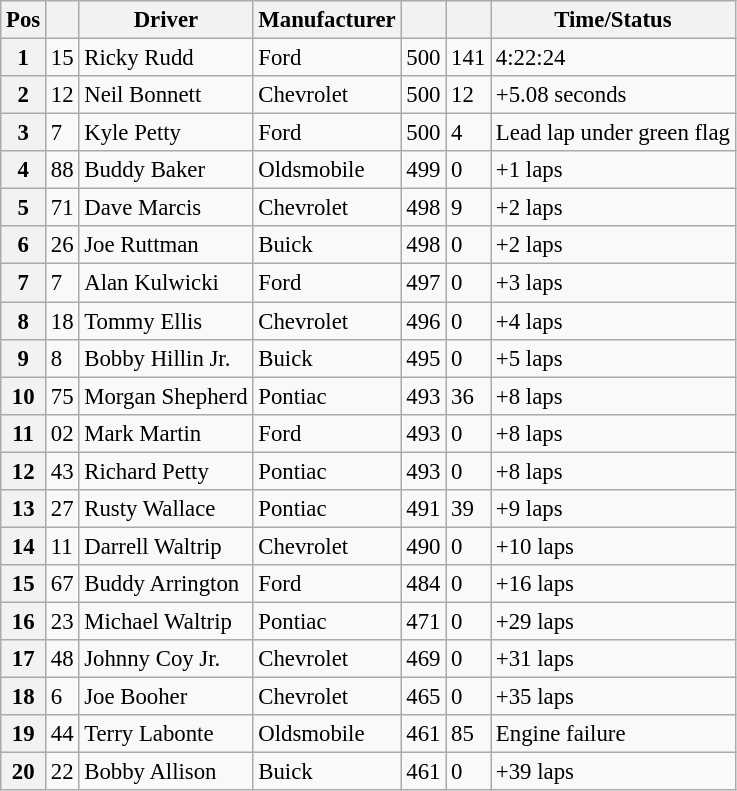<table class="wikitable" style="font-size:95%;">
<tr>
<th>Pos</th>
<th></th>
<th>Driver</th>
<th>Manufacturer</th>
<th></th>
<th></th>
<th>Time/Status</th>
</tr>
<tr>
<th>1</th>
<td>15</td>
<td>Ricky Rudd</td>
<td>Ford</td>
<td>500</td>
<td>141</td>
<td>4:22:24</td>
</tr>
<tr>
<th>2</th>
<td>12</td>
<td>Neil Bonnett</td>
<td>Chevrolet</td>
<td>500</td>
<td>12</td>
<td>+5.08 seconds</td>
</tr>
<tr>
<th>3</th>
<td>7</td>
<td>Kyle Petty</td>
<td>Ford</td>
<td>500</td>
<td>4</td>
<td>Lead lap under green flag</td>
</tr>
<tr>
<th>4</th>
<td>88</td>
<td>Buddy Baker</td>
<td>Oldsmobile</td>
<td>499</td>
<td>0</td>
<td>+1 laps</td>
</tr>
<tr>
<th>5</th>
<td>71</td>
<td>Dave Marcis</td>
<td>Chevrolet</td>
<td>498</td>
<td>9</td>
<td>+2 laps</td>
</tr>
<tr>
<th>6</th>
<td>26</td>
<td>Joe Ruttman</td>
<td>Buick</td>
<td>498</td>
<td>0</td>
<td>+2 laps</td>
</tr>
<tr>
<th>7</th>
<td>7</td>
<td>Alan Kulwicki</td>
<td>Ford</td>
<td>497</td>
<td>0</td>
<td>+3 laps</td>
</tr>
<tr>
<th>8</th>
<td>18</td>
<td>Tommy Ellis</td>
<td>Chevrolet</td>
<td>496</td>
<td>0</td>
<td>+4 laps</td>
</tr>
<tr>
<th>9</th>
<td>8</td>
<td>Bobby Hillin Jr.</td>
<td>Buick</td>
<td>495</td>
<td>0</td>
<td>+5 laps</td>
</tr>
<tr>
<th>10</th>
<td>75</td>
<td>Morgan Shepherd</td>
<td>Pontiac</td>
<td>493</td>
<td>36</td>
<td>+8 laps</td>
</tr>
<tr>
<th>11</th>
<td>02</td>
<td>Mark Martin</td>
<td>Ford</td>
<td>493</td>
<td>0</td>
<td>+8 laps</td>
</tr>
<tr>
<th>12</th>
<td>43</td>
<td>Richard Petty</td>
<td>Pontiac</td>
<td>493</td>
<td>0</td>
<td>+8 laps</td>
</tr>
<tr>
<th>13</th>
<td>27</td>
<td>Rusty Wallace</td>
<td>Pontiac</td>
<td>491</td>
<td>39</td>
<td>+9 laps</td>
</tr>
<tr>
<th>14</th>
<td>11</td>
<td>Darrell Waltrip</td>
<td>Chevrolet</td>
<td>490</td>
<td>0</td>
<td>+10 laps</td>
</tr>
<tr>
<th>15</th>
<td>67</td>
<td>Buddy Arrington</td>
<td>Ford</td>
<td>484</td>
<td>0</td>
<td>+16 laps</td>
</tr>
<tr>
<th>16</th>
<td>23</td>
<td>Michael Waltrip</td>
<td>Pontiac</td>
<td>471</td>
<td>0</td>
<td>+29 laps</td>
</tr>
<tr>
<th>17</th>
<td>48</td>
<td>Johnny Coy Jr.</td>
<td>Chevrolet</td>
<td>469</td>
<td>0</td>
<td>+31 laps</td>
</tr>
<tr>
<th>18</th>
<td>6</td>
<td>Joe Booher</td>
<td>Chevrolet</td>
<td>465</td>
<td>0</td>
<td>+35 laps</td>
</tr>
<tr>
<th>19</th>
<td>44</td>
<td>Terry Labonte</td>
<td>Oldsmobile</td>
<td>461</td>
<td>85</td>
<td>Engine failure</td>
</tr>
<tr>
<th>20</th>
<td>22</td>
<td>Bobby Allison</td>
<td>Buick</td>
<td>461</td>
<td>0</td>
<td>+39 laps</td>
</tr>
</table>
